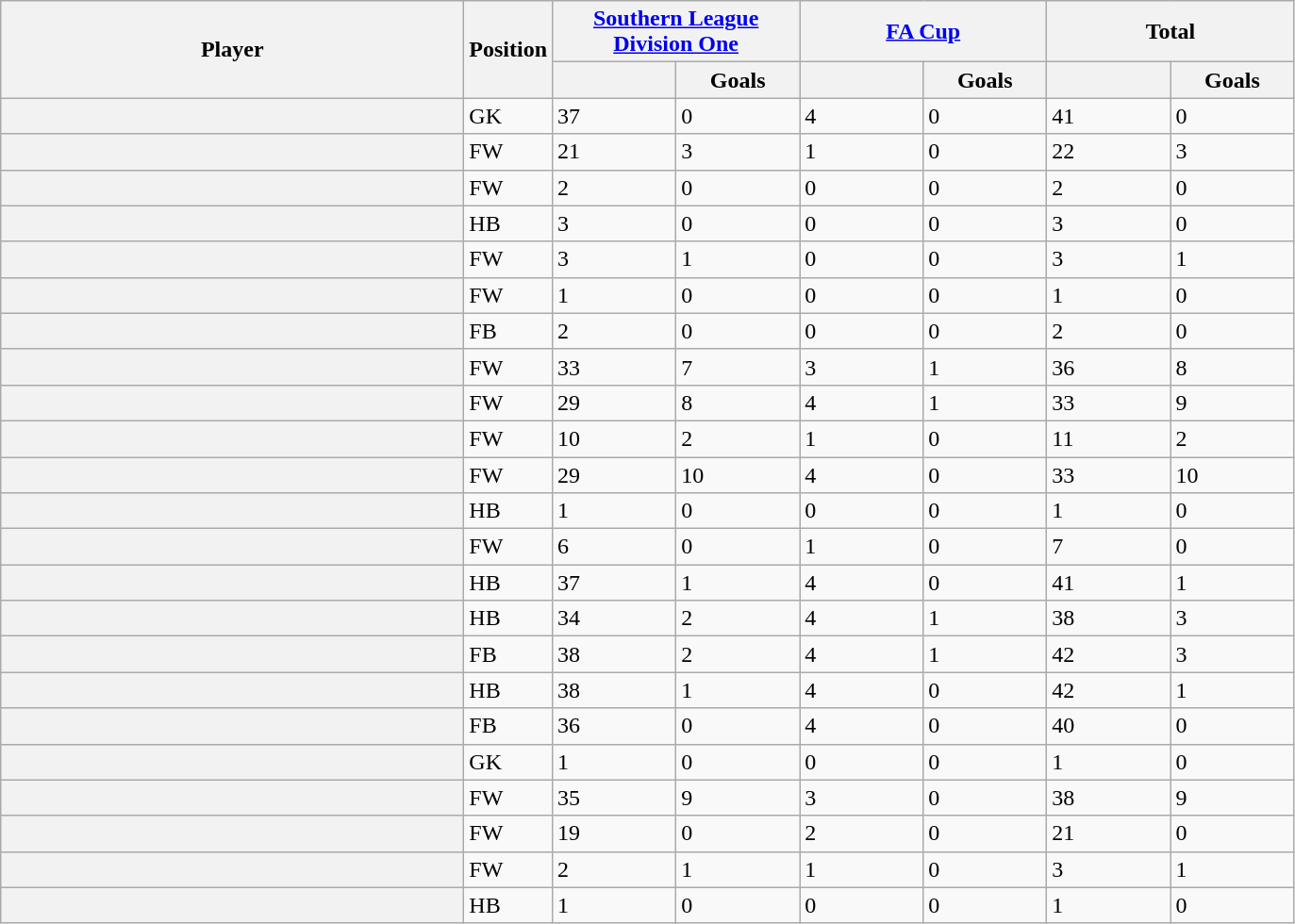<table class="wikitable plainrowheaders sortable">
<tr>
<th rowspan=2 style="width:20em"scope=col>Player</th>
<th rowspan=2>Position</th>
<th colspan=2 style="width:10em"scope=col><a href='#'>Southern League<br>Division One</a></th>
<th colspan=2 style="width:10em"scope=col><a href='#'>FA Cup</a></th>
<th colspan=2 style="width:10em"scope=col>Total</th>
</tr>
<tr>
<th style="width:5em"></th>
<th style="width:5em">Goals</th>
<th style="width:5em"></th>
<th style="width:5em">Goals</th>
<th style="width:5em"></th>
<th style="width:5em">Goals</th>
</tr>
<tr>
<th scope=row></th>
<td>GK</td>
<td>37</td>
<td>0</td>
<td>4</td>
<td>0</td>
<td>41</td>
<td>0</td>
</tr>
<tr>
<th scope=row></th>
<td>FW</td>
<td>21</td>
<td>3</td>
<td>1</td>
<td>0</td>
<td>22</td>
<td>3</td>
</tr>
<tr>
<th scope=row></th>
<td>FW</td>
<td>2</td>
<td>0</td>
<td>0</td>
<td>0</td>
<td>2</td>
<td>0</td>
</tr>
<tr>
<th scope=row></th>
<td>HB</td>
<td>3</td>
<td>0</td>
<td>0</td>
<td>0</td>
<td>3</td>
<td>0</td>
</tr>
<tr>
<th scope=row></th>
<td>FW</td>
<td>3</td>
<td>1</td>
<td>0</td>
<td>0</td>
<td>3</td>
<td>1</td>
</tr>
<tr>
<th scope=row></th>
<td>FW</td>
<td>1</td>
<td>0</td>
<td>0</td>
<td>0</td>
<td>1</td>
<td>0</td>
</tr>
<tr>
<th scope=row></th>
<td>FB</td>
<td>2</td>
<td>0</td>
<td>0</td>
<td>0</td>
<td>2</td>
<td>0</td>
</tr>
<tr>
<th scope=row></th>
<td>FW</td>
<td>33</td>
<td>7</td>
<td>3</td>
<td>1</td>
<td>36</td>
<td>8</td>
</tr>
<tr>
<th scope=row></th>
<td>FW</td>
<td>29</td>
<td>8</td>
<td>4</td>
<td>1</td>
<td>33</td>
<td>9</td>
</tr>
<tr>
<th scope=row></th>
<td>FW</td>
<td>10</td>
<td>2</td>
<td>1</td>
<td>0</td>
<td>11</td>
<td>2</td>
</tr>
<tr>
<th scope=row></th>
<td>FW</td>
<td>29</td>
<td>10</td>
<td>4</td>
<td>0</td>
<td>33</td>
<td>10</td>
</tr>
<tr>
<th scope=row></th>
<td>HB</td>
<td>1</td>
<td>0</td>
<td>0</td>
<td>0</td>
<td>1</td>
<td>0</td>
</tr>
<tr>
<th scope=row></th>
<td>FW</td>
<td>6</td>
<td>0</td>
<td>1</td>
<td>0</td>
<td>7</td>
<td>0</td>
</tr>
<tr>
<th scope=row></th>
<td>HB</td>
<td>37</td>
<td>1</td>
<td>4</td>
<td>0</td>
<td>41</td>
<td>1</td>
</tr>
<tr>
<th scope=row></th>
<td>HB</td>
<td>34</td>
<td>2</td>
<td>4</td>
<td>1</td>
<td>38</td>
<td>3</td>
</tr>
<tr>
<th scope=row></th>
<td>FB</td>
<td>38</td>
<td>2</td>
<td>4</td>
<td>1</td>
<td>42</td>
<td>3</td>
</tr>
<tr>
<th scope=row></th>
<td>HB</td>
<td>38</td>
<td>1</td>
<td>4</td>
<td>0</td>
<td>42</td>
<td>1</td>
</tr>
<tr>
<th scope=row></th>
<td>FB</td>
<td>36</td>
<td>0</td>
<td>4</td>
<td>0</td>
<td>40</td>
<td>0</td>
</tr>
<tr>
<th scope=row></th>
<td>GK</td>
<td>1</td>
<td>0</td>
<td>0</td>
<td>0</td>
<td>1</td>
<td>0</td>
</tr>
<tr>
<th scope=row></th>
<td>FW</td>
<td>35</td>
<td>9</td>
<td>3</td>
<td>0</td>
<td>38</td>
<td>9</td>
</tr>
<tr>
<th scope=row></th>
<td>FW</td>
<td>19</td>
<td>0</td>
<td>2</td>
<td>0</td>
<td>21</td>
<td>0</td>
</tr>
<tr>
<th scope=row></th>
<td>FW</td>
<td>2</td>
<td>1</td>
<td>1</td>
<td>0</td>
<td>3</td>
<td>1</td>
</tr>
<tr>
<th scope=row></th>
<td>HB</td>
<td>1</td>
<td>0</td>
<td>0</td>
<td>0</td>
<td>1</td>
<td>0</td>
</tr>
</table>
